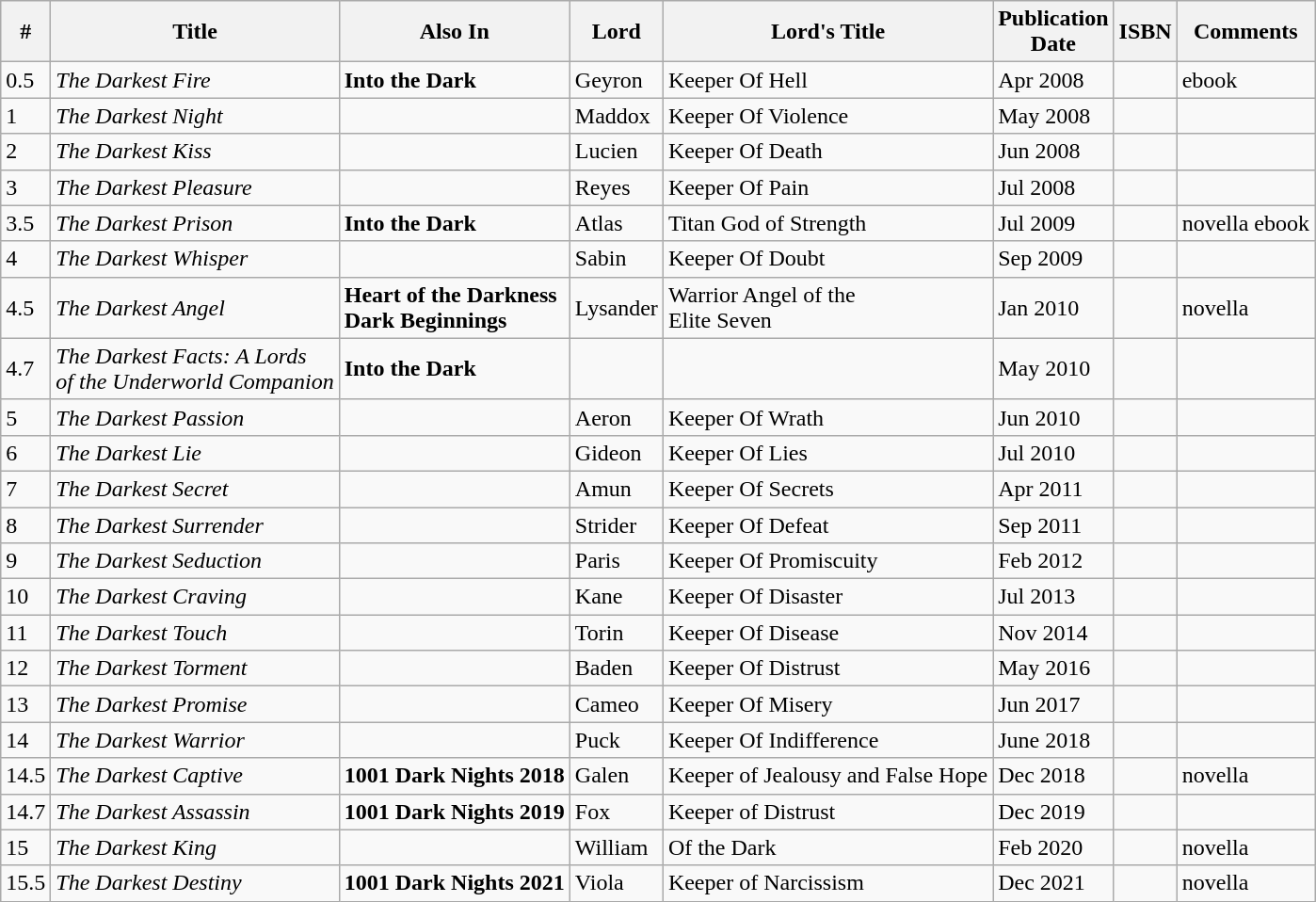<table class="wikitable">
<tr>
<th>#</th>
<th>Title</th>
<th>Also In</th>
<th>Lord</th>
<th>Lord's Title</th>
<th>Publication<br>Date</th>
<th>ISBN</th>
<th>Comments</th>
</tr>
<tr>
<td>0.5</td>
<td><em>The Darkest Fire</em></td>
<td><strong>Into the Dark</strong></td>
<td>Geyron</td>
<td>Keeper Of Hell</td>
<td>Apr 2008</td>
<td></td>
<td>ebook</td>
</tr>
<tr>
<td>1</td>
<td><em>The Darkest Night</em></td>
<td></td>
<td>Maddox</td>
<td>Keeper Of Violence</td>
<td>May 2008</td>
<td></td>
<td></td>
</tr>
<tr>
<td>2</td>
<td><em>The Darkest Kiss</em></td>
<td></td>
<td>Lucien</td>
<td>Keeper Of Death</td>
<td>Jun 2008</td>
<td></td>
<td></td>
</tr>
<tr>
<td>3</td>
<td><em>The Darkest Pleasure</em></td>
<td></td>
<td>Reyes</td>
<td>Keeper Of Pain</td>
<td>Jul 2008</td>
<td></td>
<td></td>
</tr>
<tr>
<td>3.5</td>
<td><em>The Darkest Prison</em></td>
<td><strong>Into the Dark</strong></td>
<td>Atlas</td>
<td>Titan God of Strength</td>
<td>Jul 2009</td>
<td></td>
<td>novella ebook</td>
</tr>
<tr>
<td>4</td>
<td><em>The Darkest Whisper</em></td>
<td></td>
<td>Sabin</td>
<td>Keeper Of Doubt</td>
<td>Sep 2009</td>
<td></td>
<td></td>
</tr>
<tr>
<td>4.5</td>
<td><em>The Darkest Angel</em></td>
<td><strong>Heart of the Darkness</strong><br><strong>Dark Beginnings</strong></td>
<td>Lysander</td>
<td>Warrior Angel of the<br>Elite Seven</td>
<td>Jan 2010</td>
<td></td>
<td>novella</td>
</tr>
<tr>
<td>4.7</td>
<td><em>The Darkest Facts: A Lords</em><br><em>of the Underworld Companion</em></td>
<td><strong>Into the Dark</strong></td>
<td></td>
<td></td>
<td>May 2010</td>
<td></td>
<td></td>
</tr>
<tr>
<td>5</td>
<td><em>The Darkest Passion</em></td>
<td></td>
<td>Aeron</td>
<td>Keeper Of Wrath</td>
<td>Jun 2010</td>
<td></td>
<td></td>
</tr>
<tr>
<td>6</td>
<td><em>The Darkest Lie</em></td>
<td></td>
<td>Gideon</td>
<td>Keeper Of Lies</td>
<td>Jul 2010</td>
<td></td>
<td></td>
</tr>
<tr>
<td>7</td>
<td><em>The Darkest Secret</em></td>
<td></td>
<td>Amun</td>
<td>Keeper Of Secrets</td>
<td>Apr 2011</td>
<td></td>
<td></td>
</tr>
<tr>
<td>8</td>
<td><em>The Darkest Surrender</em></td>
<td></td>
<td>Strider</td>
<td>Keeper Of Defeat</td>
<td>Sep 2011</td>
<td></td>
<td></td>
</tr>
<tr>
<td>9</td>
<td><em>The Darkest Seduction</em></td>
<td></td>
<td>Paris</td>
<td>Keeper Of Promiscuity</td>
<td>Feb 2012</td>
<td></td>
<td></td>
</tr>
<tr>
<td>10</td>
<td><em>The Darkest Craving</em></td>
<td></td>
<td>Kane</td>
<td>Keeper Of Disaster</td>
<td>Jul 2013</td>
<td></td>
<td></td>
</tr>
<tr>
<td>11</td>
<td><em>The Darkest Touch</em></td>
<td></td>
<td>Torin</td>
<td>Keeper Of Disease</td>
<td>Nov 2014</td>
<td></td>
<td></td>
</tr>
<tr>
<td>12</td>
<td><em>The Darkest Torment</em></td>
<td></td>
<td>Baden</td>
<td>Keeper Of Distrust</td>
<td>May 2016</td>
<td></td>
<td></td>
</tr>
<tr>
<td>13</td>
<td><em>The Darkest Promise</em></td>
<td></td>
<td>Cameo</td>
<td>Keeper Of Misery</td>
<td>Jun 2017</td>
<td></td>
<td></td>
</tr>
<tr>
<td>14</td>
<td><em>The Darkest Warrior</em></td>
<td></td>
<td>Puck</td>
<td>Keeper Of Indifference</td>
<td>June 2018</td>
<td></td>
<td></td>
</tr>
<tr>
<td>14.5</td>
<td><em>The Darkest Captive</em></td>
<td><strong>1001 Dark Nights 2018</strong></td>
<td>Galen</td>
<td>Keeper of Jealousy and False Hope</td>
<td>Dec 2018</td>
<td></td>
<td>novella</td>
</tr>
<tr>
<td>14.7</td>
<td><em>The Darkest Assassin</em></td>
<td><strong>1001 Dark Nights 2019</strong></td>
<td>Fox</td>
<td>Keeper of Distrust</td>
<td>Dec 2019</td>
<td></td>
<td></td>
</tr>
<tr>
<td>15</td>
<td><em>The Darkest King</em></td>
<td></td>
<td>William</td>
<td>Of the Dark</td>
<td>Feb 2020</td>
<td></td>
<td>novella</td>
</tr>
<tr>
<td>15.5</td>
<td><em>The Darkest Destiny</em></td>
<td><strong>1001 Dark Nights 2021</strong></td>
<td>Viola</td>
<td>Keeper of Narcissism</td>
<td>Dec 2021</td>
<td></td>
<td>novella</td>
</tr>
</table>
